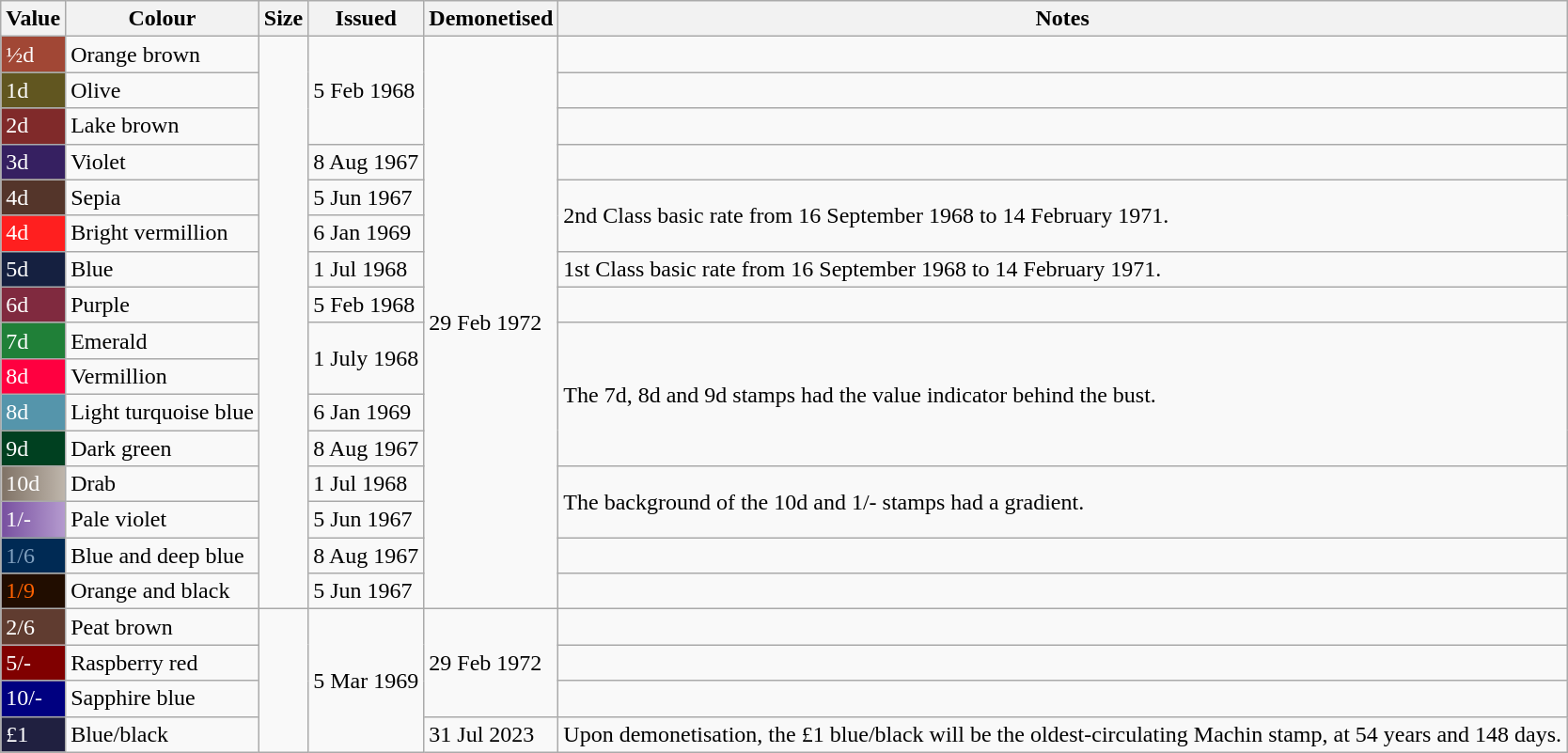<table class=wikitable>
<tr>
<th>Value</th>
<th>Colour</th>
<th>Size</th>
<th>Issued</th>
<th>Demonetised</th>
<th>Notes</th>
</tr>
<tr>
<td style="background:#a14735;color:#fff">½d</td>
<td>Orange brown</td>
<td rowspan="16"></td>
<td rowspan="3">5 Feb 1968</td>
<td rowspan="16">29 Feb 1972</td>
<td></td>
</tr>
<tr>
<td style="background:#615620;color:#fff">1d</td>
<td>Olive</td>
<td></td>
</tr>
<tr>
<td style="background:#802a2a;color:#fff">2d</td>
<td>Lake brown</td>
<td></td>
</tr>
<tr>
<td style="background:#362061;color:#fff">3d</td>
<td>Violet</td>
<td>8 Aug 1967</td>
<td></td>
</tr>
<tr>
<td style="background:#54352a;color:#fff">4d</td>
<td>Sepia</td>
<td>5 Jun 1967</td>
<td rowspan="2">2nd Class basic rate from 16 September 1968 to 14 February 1971.</td>
</tr>
<tr>
<td style="background:#ff1f1f;color:#fff">4d</td>
<td>Bright vermillion</td>
<td>6 Jan 1969</td>
</tr>
<tr>
<td style="background:#152040;color:#fff">5d</td>
<td>Blue</td>
<td>1 Jul 1968</td>
<td>1st Class basic rate from 16 September 1968 to 14 February 1971.</td>
</tr>
<tr>
<td style="background:#802a3f;color:#fff">6d</td>
<td>Purple</td>
<td>5 Feb 1968</td>
<td></td>
</tr>
<tr>
<td style="background:#208038;color:#fff">7d</td>
<td>Emerald</td>
<td rowspan="2">1 July 1968</td>
<td rowspan="4">The 7d, 8d and 9d stamps had the value indicator behind the bust.</td>
</tr>
<tr>
<td style="background:#ff0040;color:#fff">8d</td>
<td>Vermillion</td>
</tr>
<tr>
<td style="background:#5595ab;color:#fff">8d</td>
<td>Light turquoise blue</td>
<td>6 Jan 1969</td>
</tr>
<tr>
<td style="background:#004020;color:#fff">9d</td>
<td>Dark green</td>
<td>8 Aug 1967</td>
</tr>
<tr>
<td style="background:linear-gradient(to right,#807366,#bfb6ac);color:#fff">10d</td>
<td>Drab</td>
<td>1 Jul 1968</td>
<td rowspan="2">The background of the 10d and 1/- stamps had a gradient.</td>
</tr>
<tr>
<td style="background:linear-gradient(to right,#7850a0,#b59bcf);color:#fff">1/-</td>
<td>Pale violet</td>
<td>5 Jun 1967</td>
</tr>
<tr>
<td style="background:#002a54;color:#80a0bf">1/6</td>
<td>Blue and deep blue</td>
<td>8 Aug 1967</td>
<td></td>
</tr>
<tr>
<td style="background:#210d00;color:#ff6200">1/9</td>
<td>Orange and black</td>
<td>5 Jun 1967</td>
<td></td>
</tr>
<tr>
<td style="background:#603c30;color:#fff">2/6</td>
<td>Peat brown</td>
<td rowspan="4"></td>
<td rowspan="4">5 Mar 1969</td>
<td rowspan="3">29 Feb 1972</td>
<td></td>
</tr>
<tr>
<td style="background:#800000;color:#fff">5/-</td>
<td>Raspberry red</td>
<td></td>
</tr>
<tr>
<td style="background:#000080;color:#fff">10/-</td>
<td>Sapphire blue</td>
<td></td>
</tr>
<tr>
<td style="background:#202040;color:#fff">£1</td>
<td>Blue/black</td>
<td>31 Jul 2023</td>
<td>Upon demonetisation, the £1 blue/black will be the oldest-circulating Machin stamp, at 54 years and 148 days.</td>
</tr>
</table>
